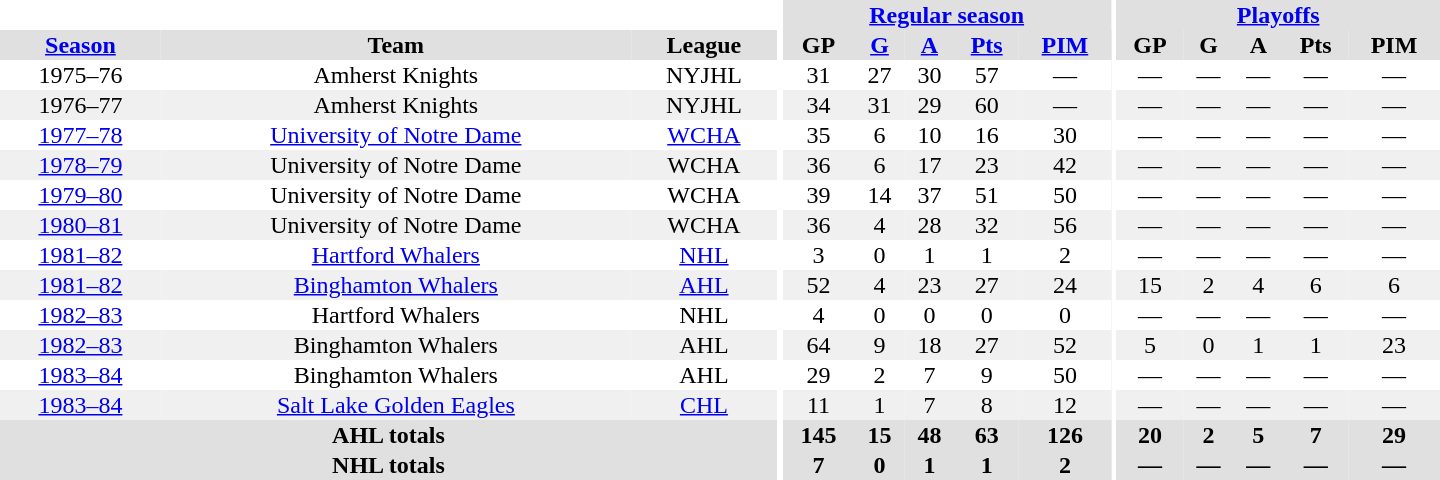<table border="0" cellpadding="1" cellspacing="0" style="text-align:center; width:60em">
<tr bgcolor="#e0e0e0">
<th colspan="3" bgcolor="#ffffff"></th>
<th rowspan="100" bgcolor="#ffffff"></th>
<th colspan="5"><a href='#'>Regular season</a></th>
<th rowspan="100" bgcolor="#ffffff"></th>
<th colspan="5"><a href='#'>Playoffs</a></th>
</tr>
<tr bgcolor="#e0e0e0">
<th><a href='#'>Season</a></th>
<th>Team</th>
<th>League</th>
<th>GP</th>
<th><a href='#'>G</a></th>
<th><a href='#'>A</a></th>
<th><a href='#'>Pts</a></th>
<th><a href='#'>PIM</a></th>
<th>GP</th>
<th>G</th>
<th>A</th>
<th>Pts</th>
<th>PIM</th>
</tr>
<tr>
<td>1975–76</td>
<td>Amherst Knights</td>
<td>NYJHL</td>
<td>31</td>
<td>27</td>
<td>30</td>
<td>57</td>
<td>—</td>
<td>—</td>
<td>—</td>
<td>—</td>
<td>—</td>
<td>—</td>
</tr>
<tr bgcolor="#f0f0f0">
<td>1976–77</td>
<td>Amherst Knights</td>
<td>NYJHL</td>
<td>34</td>
<td>31</td>
<td>29</td>
<td>60</td>
<td>—</td>
<td>—</td>
<td>—</td>
<td>—</td>
<td>—</td>
<td>—</td>
</tr>
<tr>
<td><a href='#'>1977–78</a></td>
<td><a href='#'>University of Notre Dame</a></td>
<td><a href='#'>WCHA</a></td>
<td>35</td>
<td>6</td>
<td>10</td>
<td>16</td>
<td>30</td>
<td>—</td>
<td>—</td>
<td>—</td>
<td>—</td>
<td>—</td>
</tr>
<tr bgcolor="#f0f0f0">
<td><a href='#'>1978–79</a></td>
<td>University of Notre Dame</td>
<td>WCHA</td>
<td>36</td>
<td>6</td>
<td>17</td>
<td>23</td>
<td>42</td>
<td>—</td>
<td>—</td>
<td>—</td>
<td>—</td>
<td>—</td>
</tr>
<tr>
<td><a href='#'>1979–80</a></td>
<td>University of Notre Dame</td>
<td>WCHA</td>
<td>39</td>
<td>14</td>
<td>37</td>
<td>51</td>
<td>50</td>
<td>—</td>
<td>—</td>
<td>—</td>
<td>—</td>
<td>—</td>
</tr>
<tr bgcolor="#f0f0f0">
<td><a href='#'>1980–81</a></td>
<td>University of Notre Dame</td>
<td>WCHA</td>
<td>36</td>
<td>4</td>
<td>28</td>
<td>32</td>
<td>56</td>
<td>—</td>
<td>—</td>
<td>—</td>
<td>—</td>
<td>—</td>
</tr>
<tr>
<td><a href='#'>1981–82</a></td>
<td><a href='#'>Hartford Whalers</a></td>
<td><a href='#'>NHL</a></td>
<td>3</td>
<td>0</td>
<td>1</td>
<td>1</td>
<td>2</td>
<td>—</td>
<td>—</td>
<td>—</td>
<td>—</td>
<td>—</td>
</tr>
<tr bgcolor="#f0f0f0">
<td><a href='#'>1981–82</a></td>
<td><a href='#'>Binghamton Whalers</a></td>
<td><a href='#'>AHL</a></td>
<td>52</td>
<td>4</td>
<td>23</td>
<td>27</td>
<td>24</td>
<td>15</td>
<td>2</td>
<td>4</td>
<td>6</td>
<td>6</td>
</tr>
<tr>
<td><a href='#'>1982–83</a></td>
<td>Hartford Whalers</td>
<td>NHL</td>
<td>4</td>
<td>0</td>
<td>0</td>
<td>0</td>
<td>0</td>
<td>—</td>
<td>—</td>
<td>—</td>
<td>—</td>
<td>—</td>
</tr>
<tr bgcolor="#f0f0f0">
<td><a href='#'>1982–83</a></td>
<td>Binghamton Whalers</td>
<td>AHL</td>
<td>64</td>
<td>9</td>
<td>18</td>
<td>27</td>
<td>52</td>
<td>5</td>
<td>0</td>
<td>1</td>
<td>1</td>
<td>23</td>
</tr>
<tr>
<td><a href='#'>1983–84</a></td>
<td>Binghamton Whalers</td>
<td>AHL</td>
<td>29</td>
<td>2</td>
<td>7</td>
<td>9</td>
<td>50</td>
<td>—</td>
<td>—</td>
<td>—</td>
<td>—</td>
<td>—</td>
</tr>
<tr bgcolor="#f0f0f0">
<td><a href='#'>1983–84</a></td>
<td><a href='#'>Salt Lake Golden Eagles</a></td>
<td><a href='#'>CHL</a></td>
<td>11</td>
<td>1</td>
<td>7</td>
<td>8</td>
<td>12</td>
<td>—</td>
<td>—</td>
<td>—</td>
<td>—</td>
<td>—</td>
</tr>
<tr bgcolor="#e0e0e0">
<th colspan="3">AHL totals</th>
<th>145</th>
<th>15</th>
<th>48</th>
<th>63</th>
<th>126</th>
<th>20</th>
<th>2</th>
<th>5</th>
<th>7</th>
<th>29</th>
</tr>
<tr bgcolor="#e0e0e0">
<th colspan="3">NHL totals</th>
<th>7</th>
<th>0</th>
<th>1</th>
<th>1</th>
<th>2</th>
<th>—</th>
<th>—</th>
<th>—</th>
<th>—</th>
<th>—</th>
</tr>
</table>
